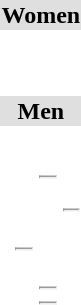<table>
<tr style="background:#dfdfdf;">
<td colspan="4" style="text-align:center;"><strong>Women</strong></td>
</tr>
<tr>
<th scope=row style="text-align:left"></th>
<td> <br></td>
<td> <br></td>
<td> <br></td>
</tr>
<tr>
<th scope=row style="text-align:left"></th>
<td></td>
<td></td>
<td></td>
</tr>
<tr>
<th scope=row style="text-align:left"></th>
<td></td>
<td></td>
<td></td>
</tr>
<tr>
<th scope=row style="text-align:left"></th>
<td></td>
<td></td>
<td></td>
</tr>
<tr>
<th scope=row style="text-align:left"></th>
<td></td>
<td></td>
<td></td>
</tr>
<tr>
<th scope=row style="text-align:left"></th>
<td></td>
<td></td>
<td></td>
</tr>
<tr style="background:#dfdfdf;">
<td colspan="4" style="text-align:center;"><strong>Men</strong></td>
</tr>
<tr>
<th scope=row style="text-align:left"></th>
<td> <br></td>
<td> <br></td>
<td> <br></td>
</tr>
<tr>
<th scope=row style="text-align:left"></th>
<td></td>
<td><hr></td>
<td></td>
</tr>
<tr>
<th scope=row style="text-align:left"></th>
<td></td>
<td></td>
<td><hr></td>
</tr>
<tr>
<th scope=row style="text-align:left"></th>
<td></td>
<td></td>
<td></td>
</tr>
<tr>
<th scope=row style="text-align:left"></th>
<td><hr></td>
<td></td>
<td></td>
</tr>
<tr>
<th scope=row style="text-align:left"></th>
<td></td>
<td></td>
<td></td>
</tr>
<tr>
<th scope=row style="text-align:left"></th>
<td></td>
<td><hr><hr></td>
<td></td>
</tr>
<tr>
<th scope=row style="text-align:left"></th>
<td></td>
<td></td>
<td></td>
</tr>
</table>
